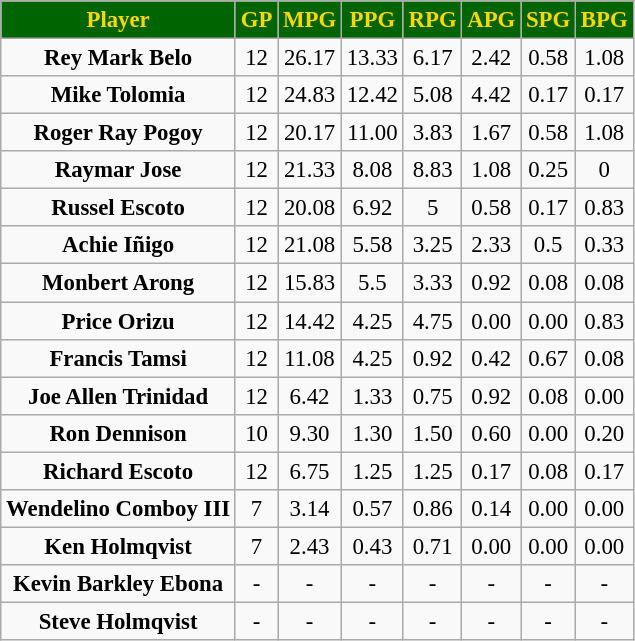<table class="wikitable sortable" style="font-size:95%; text-align: center">
<tr>
<th style="background:#006400; color:#FFD700;" text-align: center">Player</th>
<th style="background:#006400; color:#FFD700;" text-align: center">GP</th>
<th style="background:#006400; color:#FFD700;" text-align: center">MPG</th>
<th style="background:#006400; color:#FFD700;" text-align: center">PPG</th>
<th style="background:#006400; color:#FFD700;" text-align: center">RPG</th>
<th style="background:#006400; color:#FFD700;" text-align: center">APG</th>
<th style="background:#006400; color:#FFD700;" text-align: center">SPG</th>
<th style="background:#006400; color:#FFD700;" text-align: center">BPG</th>
</tr>
<tr>
<td sortname><strong>Rey Mark Belo</strong></td>
<td>12</td>
<td>26.17</td>
<td>13.33</td>
<td>6.17</td>
<td>2.42</td>
<td>0.58</td>
<td>1.08</td>
</tr>
<tr>
<td sortname><strong>Mike Tolomia</strong></td>
<td>12</td>
<td>24.83</td>
<td>12.42</td>
<td>5.08</td>
<td>4.42</td>
<td>0.17</td>
<td>0.17</td>
</tr>
<tr>
<td sortname><strong>Roger Ray Pogoy</strong></td>
<td>12</td>
<td>20.17</td>
<td>11.00</td>
<td>3.83</td>
<td>1.67</td>
<td>0.58</td>
<td>1.08</td>
</tr>
<tr>
<td sortname><strong>Raymar Jose</strong></td>
<td>12</td>
<td>21.33</td>
<td>8.08</td>
<td>8.83</td>
<td>1.08</td>
<td>0.25</td>
<td>0</td>
</tr>
<tr>
<td sortname><strong>Russel Escoto</strong></td>
<td>12</td>
<td>20.08</td>
<td>6.92</td>
<td>5</td>
<td>0.58</td>
<td>0.17</td>
<td>0.83</td>
</tr>
<tr>
<td sortname><strong>Achie Iñigo</strong></td>
<td>12</td>
<td>21.08</td>
<td>5.58</td>
<td>3.25</td>
<td>2.33</td>
<td>0.5</td>
<td>0.33</td>
</tr>
<tr>
<td sortname><strong>Monbert Arong</strong></td>
<td>12</td>
<td>15.83</td>
<td>5.5</td>
<td>3.33</td>
<td>0.92</td>
<td>0.08</td>
<td>0.08</td>
</tr>
<tr>
<td sortname><strong>Price Orizu</strong></td>
<td>12</td>
<td>14.42</td>
<td>4.25</td>
<td>4.75</td>
<td>0.00</td>
<td>0.00</td>
<td>0.83</td>
</tr>
<tr>
<td sortname><strong>Francis Tamsi</strong></td>
<td>12</td>
<td>11.08</td>
<td>4.25</td>
<td>0.92</td>
<td>0.42</td>
<td>0.67</td>
<td>0.08</td>
</tr>
<tr>
<td sortname><strong>Joe Allen Trinidad</strong></td>
<td>12</td>
<td>6.42</td>
<td>1.33</td>
<td>0.75</td>
<td>0.92</td>
<td>0.08</td>
<td>0.00</td>
</tr>
<tr>
<td sortname><strong>Ron Dennison</strong></td>
<td>10</td>
<td>9.30</td>
<td>1.30</td>
<td>1.50</td>
<td>0.60</td>
<td>0.00</td>
<td>0.20</td>
</tr>
<tr>
<td sortname><strong>Richard Escoto</strong></td>
<td>12</td>
<td>6.75</td>
<td>1.25</td>
<td>1.25</td>
<td>0.17</td>
<td>0.08</td>
<td>0.17</td>
</tr>
<tr>
<td sortname><strong>Wendelino Comboy III</strong></td>
<td>7</td>
<td>3.14</td>
<td>0.57</td>
<td>0.86</td>
<td>0.14</td>
<td>0.00</td>
<td>0.00</td>
</tr>
<tr>
<td sortname><strong>Ken Holmqvist</strong></td>
<td>7</td>
<td>2.43</td>
<td>0.43</td>
<td>0.71</td>
<td>0.00</td>
<td>0.00</td>
<td>0.00</td>
</tr>
<tr>
<td sortname><strong>Kevin Barkley Ebona</strong></td>
<td>-</td>
<td>-</td>
<td>-</td>
<td>-</td>
<td>-</td>
<td>-</td>
<td>-</td>
</tr>
<tr>
<td sortname><strong>Steve Holmqvist</strong></td>
<td>-</td>
<td>-</td>
<td>-</td>
<td>-</td>
<td>-</td>
<td>-</td>
<td>-</td>
</tr>
</table>
